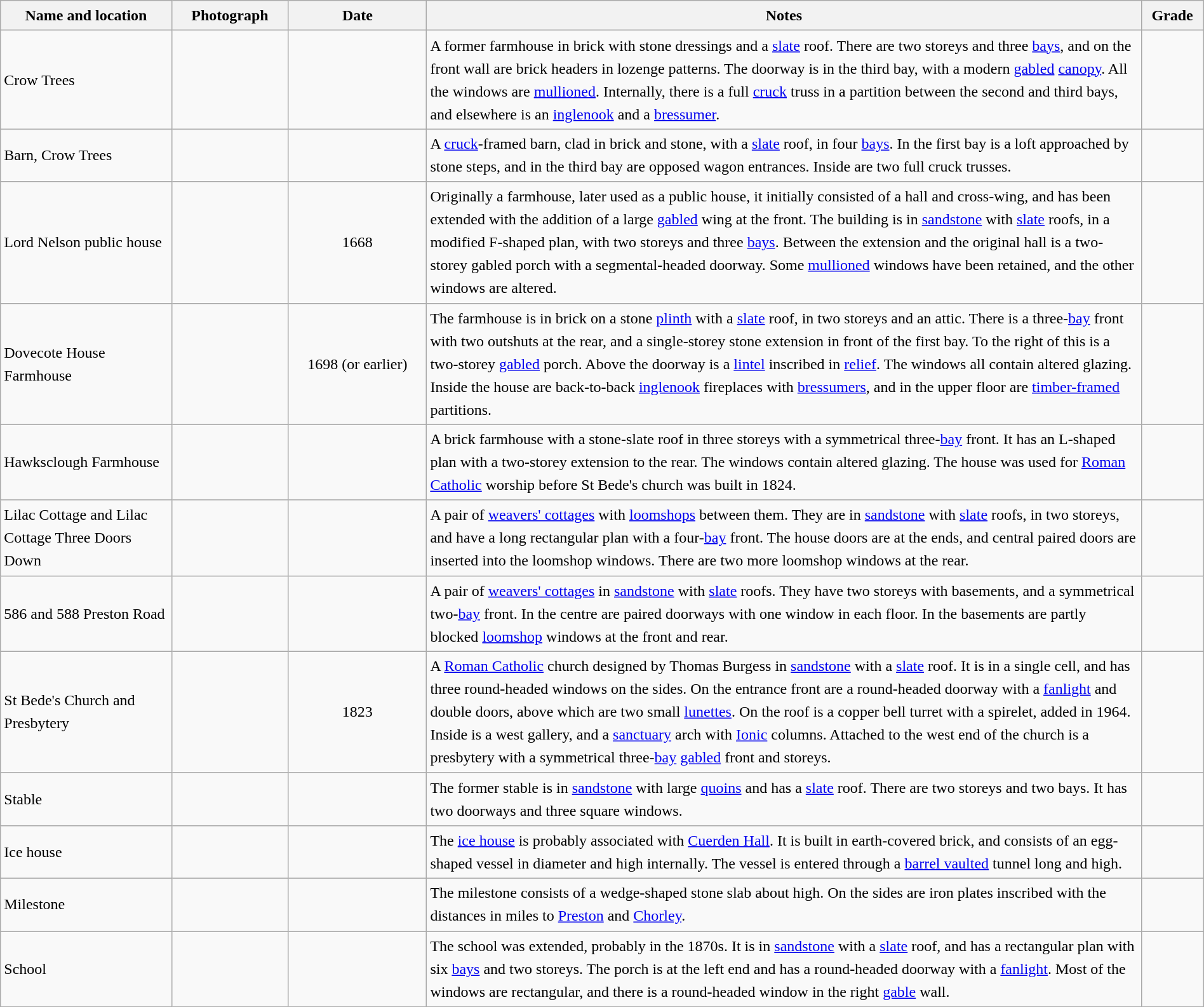<table class="wikitable sortable plainrowheaders" style="width:100%;border:0px;text-align:left;line-height:150%;">
<tr>
<th scope="col"  style="width:150px">Name and location</th>
<th scope="col"  style="width:100px" class="unsortable">Photograph</th>
<th scope="col"  style="width:120px">Date</th>
<th scope="col"  style="width:650px" class="unsortable">Notes</th>
<th scope="col"  style="width:50px">Grade</th>
</tr>
<tr>
<td>Crow Trees<br><small></small></td>
<td></td>
<td align="center"></td>
<td>A former farmhouse in brick with stone dressings and a <a href='#'>slate</a> roof.  There are two storeys and three <a href='#'>bays</a>, and on the front wall are brick headers in lozenge patterns.  The doorway is in the third bay, with a modern <a href='#'>gabled</a> <a href='#'>canopy</a>.  All the windows are <a href='#'>mullioned</a>.  Internally, there is a full <a href='#'>cruck</a> truss in a partition between the second and third bays, and elsewhere is an <a href='#'>inglenook</a> and a <a href='#'>bressumer</a>.</td>
<td align="center" ></td>
</tr>
<tr>
<td>Barn, Crow Trees<br><small></small></td>
<td></td>
<td align="center"></td>
<td>A <a href='#'>cruck</a>-framed barn, clad in brick and stone, with a <a href='#'>slate</a> roof, in four <a href='#'>bays</a>.  In the first bay is a loft approached by stone steps, and in the third bay are opposed wagon entrances.  Inside are two full cruck trusses.</td>
<td align="center" ></td>
</tr>
<tr>
<td>Lord Nelson public house<br><small></small></td>
<td></td>
<td align="center">1668</td>
<td>Originally a farmhouse, later used as a public house, it initially consisted of a hall and cross-wing, and has been extended with the addition of a large <a href='#'>gabled</a> wing at the front.  The building is in <a href='#'>sandstone</a> with <a href='#'>slate</a> roofs, in a modified F-shaped plan, with two storeys and three <a href='#'>bays</a>.  Between the extension and the original hall is a two-storey gabled porch with a segmental-headed doorway.  Some <a href='#'>mullioned</a> windows have been retained, and the other windows are altered.</td>
<td align="center" ></td>
</tr>
<tr>
<td>Dovecote House Farmhouse<br><small></small></td>
<td></td>
<td align="center">1698 (or earlier)</td>
<td>The farmhouse is in brick on a stone <a href='#'>plinth</a> with a <a href='#'>slate</a> roof, in two storeys and an attic.  There is a three-<a href='#'>bay</a> front with two outshuts at the rear, and a single-storey stone extension in front of the first bay.  To the right of this is a two-storey <a href='#'>gabled</a> porch.  Above the doorway is a <a href='#'>lintel</a> inscribed in <a href='#'>relief</a>.  The windows all contain altered glazing.  Inside the house are back-to-back <a href='#'>inglenook</a> fireplaces with <a href='#'>bressumers</a>, and in the upper floor are <a href='#'>timber-framed</a> partitions.</td>
<td align="center" ></td>
</tr>
<tr>
<td>Hawksclough Farmhouse<br><small></small></td>
<td></td>
<td align="center"></td>
<td>A brick farmhouse with a stone-slate roof in three storeys with a symmetrical three-<a href='#'>bay</a> front.  It has an L-shaped plan with a two-storey extension to the rear.  The windows contain altered glazing.  The house was used for <a href='#'>Roman Catholic</a> worship before St Bede's church was built in 1824.</td>
<td align="center" ></td>
</tr>
<tr>
<td>Lilac Cottage and Lilac Cottage Three Doors Down<br><small></small></td>
<td></td>
<td align="center"></td>
<td>A pair of <a href='#'>weavers' cottages</a> with <a href='#'>loomshops</a> between them.  They are in <a href='#'>sandstone</a> with <a href='#'>slate</a> roofs, in two storeys, and have a long rectangular plan with a four-<a href='#'>bay</a> front.  The house doors are at the ends, and central paired doors are inserted into the loomshop windows.  There are two more loomshop windows at the rear.</td>
<td align="center" ></td>
</tr>
<tr>
<td>586 and 588 Preston Road<br><small></small></td>
<td></td>
<td align="center"></td>
<td>A pair of <a href='#'>weavers' cottages</a> in <a href='#'>sandstone</a> with <a href='#'>slate</a> roofs.  They have two storeys with basements, and a symmetrical two-<a href='#'>bay</a> front.  In the centre are paired doorways with one window in each floor.  In the basements are partly blocked <a href='#'>loomshop</a> windows at the front and rear.</td>
<td align="center" ></td>
</tr>
<tr>
<td>St Bede's Church and Presbytery<br><small></small></td>
<td></td>
<td align="center">1823</td>
<td>A <a href='#'>Roman Catholic</a> church designed by Thomas Burgess in <a href='#'>sandstone</a> with a <a href='#'>slate</a> roof.  It is in a single cell, and has three round-headed windows on the sides.  On the entrance front are a round-headed doorway with a <a href='#'>fanlight</a> and double doors, above which are two small <a href='#'>lunettes</a>.  On the roof is a copper bell turret with a spirelet, added in 1964.  Inside is a west gallery, and a <a href='#'>sanctuary</a> arch with <a href='#'>Ionic</a> columns.  Attached to the west end of the church is a presbytery with a symmetrical three-<a href='#'>bay</a> <a href='#'>gabled</a> front and  storeys.</td>
<td align="center" ></td>
</tr>
<tr>
<td>Stable<br><small></small></td>
<td></td>
<td align="center"></td>
<td>The former stable is in <a href='#'>sandstone</a> with large <a href='#'>quoins</a> and has a <a href='#'>slate</a> roof.  There are two storeys and two bays.  It has two doorways and three square windows.</td>
<td align="center" ></td>
</tr>
<tr>
<td>Ice house<br><small></small></td>
<td></td>
<td align="center"></td>
<td>The <a href='#'>ice house</a> is probably associated with <a href='#'>Cuerden Hall</a>.  It is built in earth-covered brick, and consists of an egg-shaped vessel  in diameter and  high internally.  The vessel is entered through a <a href='#'>barrel vaulted</a> tunnel  long and  high.</td>
<td align="center" ></td>
</tr>
<tr>
<td>Milestone<br><small></small></td>
<td></td>
<td align="center"></td>
<td>The milestone consists of a wedge-shaped stone slab about  high.  On the sides are iron plates inscribed with the distances in miles to <a href='#'>Preston</a> and <a href='#'>Chorley</a>.</td>
<td align="center" ></td>
</tr>
<tr>
<td>School<br><small></small></td>
<td></td>
<td align="center"></td>
<td>The school was extended, probably in the 1870s.  It is in <a href='#'>sandstone</a> with a <a href='#'>slate</a> roof, and has a rectangular plan with six <a href='#'>bays</a> and two storeys. The porch is at the left end and has a round-headed doorway with a <a href='#'>fanlight</a>.  Most of the windows are rectangular, and there is a round-headed window in the right <a href='#'>gable</a> wall.</td>
<td align="center" ></td>
</tr>
<tr>
</tr>
</table>
